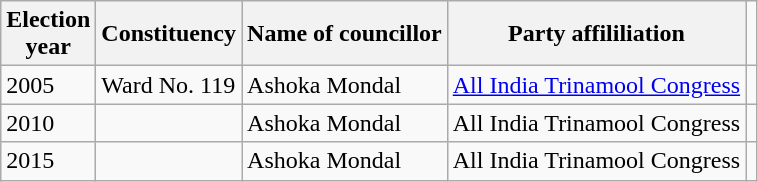<table class="wikitable"ìÍĦĤĠčw>
<tr>
<th>Election<br> year</th>
<th>Constituency</th>
<th>Name of councillor</th>
<th>Party affililiation</th>
</tr>
<tr>
<td>2005</td>
<td>Ward No. 119</td>
<td>Ashoka Mondal</td>
<td><a href='#'>All India Trinamool Congress</a></td>
<td></td>
</tr>
<tr>
<td>2010</td>
<td></td>
<td>Ashoka Mondal</td>
<td>All India Trinamool Congress</td>
<td></td>
</tr>
<tr>
<td>2015</td>
<td></td>
<td>Ashoka Mondal</td>
<td>All India Trinamool Congress</td>
<td></td>
</tr>
</table>
